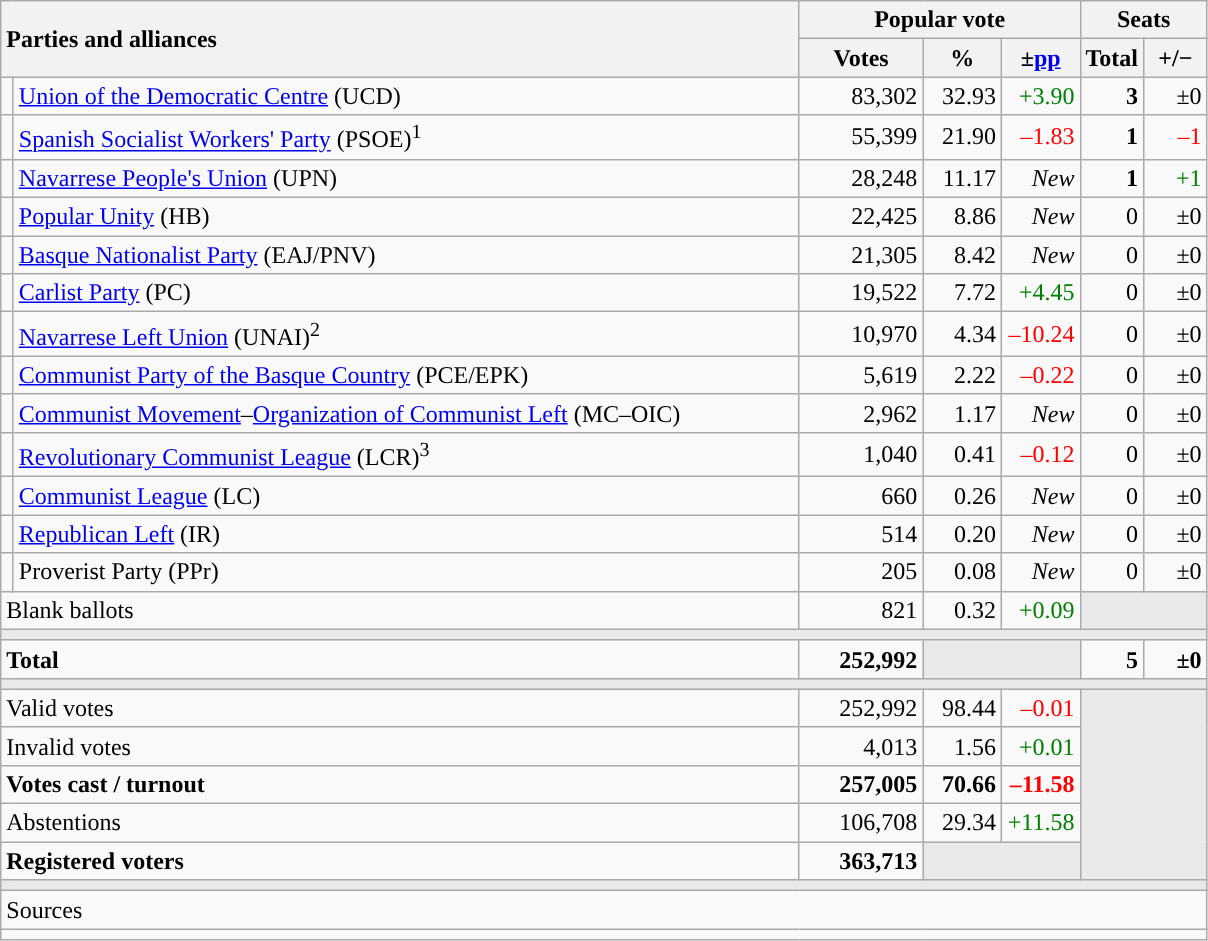<table class="wikitable" style="text-align:right;">
<tr>
<th style="text-align:left;" rowspan="2" colspan="2" width="525">Parties and alliances</th>
<th colspan="3">Popular vote</th>
<th colspan="2">Seats</th>
</tr>
<tr>
<th width="75">Votes</th>
<th width="45">%</th>
<th width="45">±<a href='#'>pp</a></th>
<th width="35">Total</th>
<th width="35">+/−</th>
</tr>
<tr>
<td width="1" style="color:inherit;background:"></td>
<td align="left"><a href='#'>Union of the Democratic Centre</a> (UCD)</td>
<td>83,302</td>
<td>32.93</td>
<td style="color:green;">+3.90</td>
<td><strong>3</strong></td>
<td>±0</td>
</tr>
<tr>
<td style="color:inherit;background:"></td>
<td align="left"><a href='#'>Spanish Socialist Workers' Party</a> (PSOE)<sup>1</sup></td>
<td>55,399</td>
<td>21.90</td>
<td style="color:red;">–1.83</td>
<td><strong>1</strong></td>
<td style="color:red;">–1</td>
</tr>
<tr>
<td style="color:inherit;background:"></td>
<td align="left"><a href='#'>Navarrese People's Union</a> (UPN)</td>
<td>28,248</td>
<td>11.17</td>
<td><em>New</em></td>
<td><strong>1</strong></td>
<td style="color:green;">+1</td>
</tr>
<tr>
<td style="color:inherit;background:"></td>
<td align="left"><a href='#'>Popular Unity</a> (HB)</td>
<td>22,425</td>
<td>8.86</td>
<td><em>New</em></td>
<td>0</td>
<td>±0</td>
</tr>
<tr>
<td style="color:inherit;background:"></td>
<td align="left"><a href='#'>Basque Nationalist Party</a> (EAJ/PNV)</td>
<td>21,305</td>
<td>8.42</td>
<td><em>New</em></td>
<td>0</td>
<td>±0</td>
</tr>
<tr>
<td style="color:inherit;background:"></td>
<td align="left"><a href='#'>Carlist Party</a> (PC)</td>
<td>19,522</td>
<td>7.72</td>
<td style="color:green;">+4.45</td>
<td>0</td>
<td>±0</td>
</tr>
<tr>
<td style="color:inherit;background:"></td>
<td align="left"><a href='#'>Navarrese Left Union</a> (UNAI)<sup>2</sup></td>
<td>10,970</td>
<td>4.34</td>
<td style="color:red;">–10.24</td>
<td>0</td>
<td>±0</td>
</tr>
<tr>
<td style="color:inherit;background:"></td>
<td align="left"><a href='#'>Communist Party of the Basque Country</a> (PCE/EPK)</td>
<td>5,619</td>
<td>2.22</td>
<td style="color:red;">–0.22</td>
<td>0</td>
<td>±0</td>
</tr>
<tr>
<td style="color:inherit;background:"></td>
<td align="left"><a href='#'>Communist Movement</a>–<a href='#'>Organization of Communist Left</a> (MC–OIC)</td>
<td>2,962</td>
<td>1.17</td>
<td><em>New</em></td>
<td>0</td>
<td>±0</td>
</tr>
<tr>
<td style="color:inherit;background:"></td>
<td align="left"><a href='#'>Revolutionary Communist League</a> (LCR)<sup>3</sup></td>
<td>1,040</td>
<td>0.41</td>
<td style="color:red;">–0.12</td>
<td>0</td>
<td>±0</td>
</tr>
<tr>
<td style="color:inherit;background:"></td>
<td align="left"><a href='#'>Communist League</a> (LC)</td>
<td>660</td>
<td>0.26</td>
<td><em>New</em></td>
<td>0</td>
<td>±0</td>
</tr>
<tr>
<td style="color:inherit;background:"></td>
<td align="left"><a href='#'>Republican Left</a> (IR)</td>
<td>514</td>
<td>0.20</td>
<td><em>New</em></td>
<td>0</td>
<td>±0</td>
</tr>
<tr>
<td style="color:inherit;background:"></td>
<td align="left">Proverist Party (PPr)</td>
<td>205</td>
<td>0.08</td>
<td><em>New</em></td>
<td>0</td>
<td>±0</td>
</tr>
<tr>
<td align="left" colspan="2">Blank ballots</td>
<td>821</td>
<td>0.32</td>
<td style="color:green;">+0.09</td>
<td bgcolor="#E9E9E9" colspan="2"></td>
</tr>
<tr>
<td colspan="7" bgcolor="#E9E9E9"></td>
</tr>
<tr style="font-weight:bold;">
<td align="left" colspan="2">Total</td>
<td>252,992</td>
<td bgcolor="#E9E9E9" colspan="2"></td>
<td>5</td>
<td>±0</td>
</tr>
<tr>
<td colspan="7" bgcolor="#E9E9E9"></td>
</tr>
<tr>
<td align="left" colspan="2">Valid votes</td>
<td>252,992</td>
<td>98.44</td>
<td style="color:red;">–0.01</td>
<td bgcolor="#E9E9E9" colspan="2" rowspan="5"></td>
</tr>
<tr>
<td align="left" colspan="2">Invalid votes</td>
<td>4,013</td>
<td>1.56</td>
<td style="color:green;">+0.01</td>
</tr>
<tr style="font-weight:bold;">
<td align="left" colspan="2">Votes cast / turnout</td>
<td>257,005</td>
<td>70.66</td>
<td style="color:red;">–11.58</td>
</tr>
<tr>
<td align="left" colspan="2">Abstentions</td>
<td>106,708</td>
<td>29.34</td>
<td style="color:green;">+11.58</td>
</tr>
<tr style="font-weight:bold;">
<td align="left" colspan="2">Registered voters</td>
<td>363,713</td>
<td bgcolor="#E9E9E9" colspan="2"></td>
</tr>
<tr>
<td colspan="7" bgcolor="#E9E9E9"></td>
</tr>
<tr>
<td align="left" colspan="7">Sources</td>
</tr>
<tr>
<td colspan="7" style="text-align:left; max-width:790px;"></td>
</tr>
</table>
